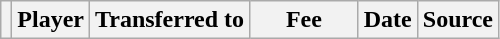<table class="wikitable plainrowheaders sortable">
<tr>
<th></th>
<th scope="col">Player</th>
<th>Transferred to</th>
<th style="width: 65px;">Fee</th>
<th scope="col">Date</th>
<th scope="col">Source</th>
</tr>
</table>
